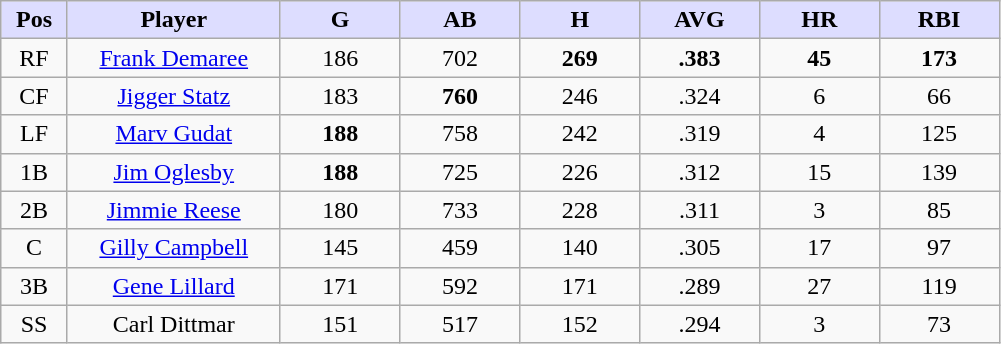<table class="wikitable sortable">
<tr>
<th style="background:#ddf; width:5%;">Pos</th>
<th style="background:#ddf; width:16%;">Player</th>
<th style="background:#ddf; width:9%;">G</th>
<th style="background:#ddf; width:9%;">AB</th>
<th style="background:#ddf; width:9%;">H</th>
<th style="background:#ddf; width:9%;">AVG</th>
<th style="background:#ddf; width:9%;">HR</th>
<th style="background:#ddf; width:9%;">RBI</th>
</tr>
<tr style="text-align:center;">
<td>RF</td>
<td><a href='#'>Frank Demaree</a></td>
<td>186</td>
<td>702</td>
<td><strong>269</strong></td>
<td><strong>.383</strong></td>
<td><strong>45</strong></td>
<td><strong>173</strong></td>
</tr>
<tr style="text-align:center;">
<td>CF</td>
<td><a href='#'>Jigger Statz</a></td>
<td>183</td>
<td><strong>760</strong></td>
<td>246</td>
<td>.324</td>
<td>6</td>
<td>66</td>
</tr>
<tr style="text-align:center;">
<td>LF</td>
<td><a href='#'>Marv Gudat</a></td>
<td><strong>188</strong></td>
<td>758</td>
<td>242</td>
<td>.319</td>
<td>4</td>
<td>125</td>
</tr>
<tr style="text-align:center;">
<td>1B</td>
<td><a href='#'>Jim Oglesby</a></td>
<td><strong>188</strong></td>
<td>725</td>
<td>226</td>
<td>.312</td>
<td>15</td>
<td>139</td>
</tr>
<tr style="text-align:center;">
<td>2B</td>
<td><a href='#'>Jimmie Reese</a></td>
<td>180</td>
<td>733</td>
<td>228</td>
<td>.311</td>
<td>3</td>
<td>85</td>
</tr>
<tr style="text-align:center;">
<td>C</td>
<td><a href='#'>Gilly Campbell</a></td>
<td>145</td>
<td>459</td>
<td>140</td>
<td>.305</td>
<td>17</td>
<td>97</td>
</tr>
<tr style="text-align:center;">
<td>3B</td>
<td><a href='#'>Gene Lillard</a></td>
<td>171</td>
<td>592</td>
<td>171</td>
<td>.289</td>
<td>27</td>
<td>119</td>
</tr>
<tr style="text-align:center;">
<td>SS</td>
<td>Carl Dittmar</td>
<td>151</td>
<td>517</td>
<td>152</td>
<td>.294</td>
<td>3</td>
<td>73</td>
</tr>
</table>
